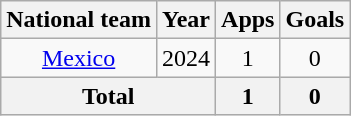<table class="wikitable" style="text-align:center">
<tr>
<th>National team</th>
<th>Year</th>
<th>Apps</th>
<th>Goals</th>
</tr>
<tr>
<td rowspan="1"><a href='#'>Mexico</a></td>
<td>2024</td>
<td>1</td>
<td>0</td>
</tr>
<tr>
<th colspan="2">Total</th>
<th>1</th>
<th>0</th>
</tr>
</table>
